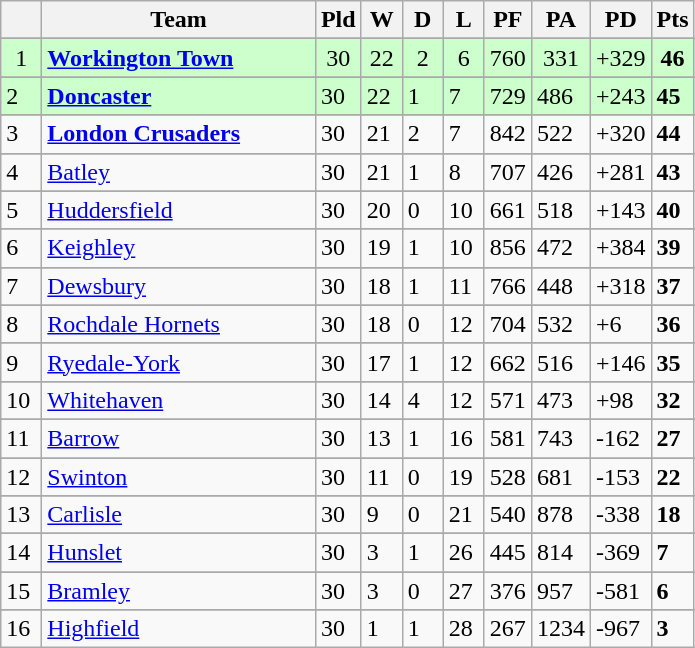<table class="wikitable" style="text-align:center;">
<tr>
<th width=20 abbr="Position"></th>
<th width=175>Team</th>
<th width=20 abbr="Played">Pld</th>
<th width=20 abbr="Won">W</th>
<th width=20 abbr="Drawn">D</th>
<th width=20 abbr="Lost">L</th>
<th width=20 abbr="Points for">PF</th>
<th width=20 abbr="Points against">PA</th>
<th width=20 abbr="Points difference">PD</th>
<th width=20 abbr="Points">Pts</th>
</tr>
<tr>
</tr>
<tr |- align=center style="background:#cfc;">
<td>1</td>
<td style="text-align:left;"> <strong><a href='#'>Workington Town</a></strong></td>
<td>30</td>
<td>22</td>
<td>2</td>
<td>6</td>
<td>760</td>
<td>331</td>
<td>+329</td>
<td><strong>46</strong></td>
</tr>
<tr --->
</tr>
<tr align=left style="background:#cfc">
<td>2</td>
<td style="text-align:left;"> <strong><a href='#'>Doncaster</a></strong></td>
<td>30</td>
<td>22</td>
<td>1</td>
<td>7</td>
<td>729</td>
<td>486</td>
<td>+243</td>
<td><strong>45</strong></td>
</tr>
<tr --->
</tr>
<tr align=left style="background:">
<td>3</td>
<td style="text-align:left;"> <strong><a href='#'>London Crusaders</a></strong></td>
<td>30</td>
<td>21</td>
<td>2</td>
<td>7</td>
<td>842</td>
<td>522</td>
<td>+320</td>
<td><strong>44</strong></td>
</tr>
<tr --->
</tr>
<tr align=left style="background:">
<td>4</td>
<td style="text-align:left;"> <a href='#'>Batley</a></td>
<td>30</td>
<td>21</td>
<td>1</td>
<td>8</td>
<td>707</td>
<td>426</td>
<td>+281</td>
<td><strong>43</strong></td>
</tr>
<tr --->
</tr>
<tr align=left style="background:">
<td>5</td>
<td style="text-align:left;"> <a href='#'>Huddersfield</a></td>
<td>30</td>
<td>20</td>
<td>0</td>
<td>10</td>
<td>661</td>
<td>518</td>
<td>+143</td>
<td><strong>40</strong></td>
</tr>
<tr --->
</tr>
<tr align=left style="background:">
<td>6</td>
<td style="text-align:left;"> <a href='#'>Keighley</a></td>
<td>30</td>
<td>19</td>
<td>1</td>
<td>10</td>
<td>856</td>
<td>472</td>
<td>+384</td>
<td><strong>39</strong></td>
</tr>
<tr --->
</tr>
<tr align=left style="background:">
<td>7</td>
<td style="text-align:left;"> <a href='#'>Dewsbury</a></td>
<td>30</td>
<td>18</td>
<td>1</td>
<td>11</td>
<td>766</td>
<td>448</td>
<td>+318</td>
<td><strong>37</strong></td>
</tr>
<tr --->
</tr>
<tr align=left style="background:">
<td>8</td>
<td style="text-align:left;"> <a href='#'>Rochdale Hornets</a></td>
<td>30</td>
<td>18</td>
<td>0</td>
<td>12</td>
<td>704</td>
<td>532</td>
<td>+6</td>
<td><strong>36</strong></td>
</tr>
<tr --->
</tr>
<tr align=left style="background:">
<td>9</td>
<td style="text-align:left;"> <a href='#'>Ryedale-York</a></td>
<td>30</td>
<td>17</td>
<td>1</td>
<td>12</td>
<td>662</td>
<td>516</td>
<td>+146</td>
<td><strong>35</strong></td>
</tr>
<tr --->
</tr>
<tr align=left style="background:">
<td>10</td>
<td style="text-align:left;"> <a href='#'>Whitehaven</a></td>
<td>30</td>
<td>14</td>
<td>4</td>
<td>12</td>
<td>571</td>
<td>473</td>
<td>+98</td>
<td><strong>32</strong></td>
</tr>
<tr --->
</tr>
<tr align=left style="background:">
<td>11</td>
<td style="text-align:left;"> <a href='#'>Barrow</a></td>
<td>30</td>
<td>13</td>
<td>1</td>
<td>16</td>
<td>581</td>
<td>743</td>
<td>-162</td>
<td><strong>27</strong></td>
</tr>
<tr --->
</tr>
<tr align=left style="background:">
<td>12</td>
<td style="text-align:left;"> <a href='#'>Swinton</a></td>
<td>30</td>
<td>11</td>
<td>0</td>
<td>19</td>
<td>528</td>
<td>681</td>
<td>-153</td>
<td><strong>22</strong></td>
</tr>
<tr --->
</tr>
<tr align=left style="background:">
<td>13</td>
<td style="text-align:left;"><a href='#'>Carlisle</a></td>
<td>30</td>
<td>9</td>
<td>0</td>
<td>21</td>
<td>540</td>
<td>878</td>
<td>-338</td>
<td><strong>18</strong></td>
</tr>
<tr --->
</tr>
<tr align=left style="background:">
<td>14</td>
<td style="text-align:left;"> <a href='#'>Hunslet</a></td>
<td>30</td>
<td>3</td>
<td>1</td>
<td>26</td>
<td>445</td>
<td>814</td>
<td>-369</td>
<td><strong>7</strong></td>
</tr>
<tr --->
</tr>
<tr align=left style="background:">
<td>15</td>
<td style="text-align:left;"><a href='#'>Bramley</a></td>
<td>30</td>
<td>3</td>
<td>0</td>
<td>27</td>
<td>376</td>
<td>957</td>
<td>-581</td>
<td><strong>6</strong></td>
</tr>
<tr --->
</tr>
<tr align=left style="background:">
<td>16</td>
<td style="text-align:left;"><a href='#'>Highfield</a></td>
<td>30</td>
<td>1</td>
<td>1</td>
<td>28</td>
<td>267</td>
<td>1234</td>
<td>-967</td>
<td><strong>3</strong></td>
</tr>
</table>
